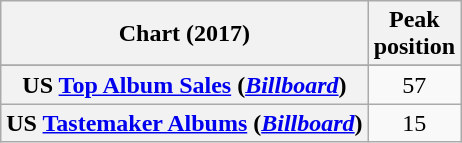<table class="wikitable sortable plainrowheaders">
<tr>
<th scope="col">Chart (2017)</th>
<th scope="col">Peak<br>position</th>
</tr>
<tr>
</tr>
<tr>
</tr>
<tr>
</tr>
<tr>
</tr>
<tr>
</tr>
<tr>
</tr>
<tr>
<th scope="row">US <a href='#'>Top Album Sales</a> (<em><a href='#'>Billboard</a></em>)</th>
<td align="center">57</td>
</tr>
<tr>
<th scope="row">US <a href='#'>Tastemaker Albums</a> (<em><a href='#'>Billboard</a></em>)</th>
<td align="center">15</td>
</tr>
</table>
